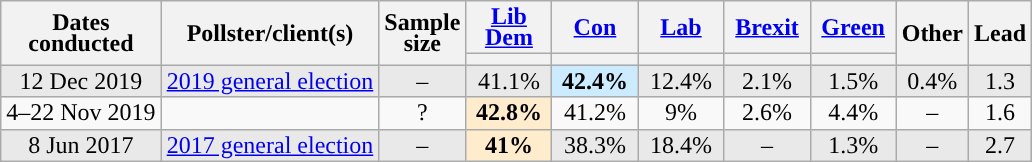<table class="wikitable sortable mw-datatable" style="text-align:center;line-height:14px;">
<tr>
<th rowspan="2">Dates<br>conducted</th>
<th rowspan="2">Pollster/client(s)</th>
<th rowspan="2" data-sort-type="number">Sample<br>size</th>
<th class="unsortable" style="width:50px;"><a href='#'>Lib Dem</a></th>
<th class="unsortable" style="width:50px;"><a href='#'>Con</a></th>
<th class="unsortable" style="width:50px;"><a href='#'>Lab</a></th>
<th class="unsortable" style="width:50px;"><a href='#'>Brexit</a></th>
<th class="unsortable" style="width:50px;"><a href='#'>Green</a></th>
<th rowspan="2" class="unsortable">Other</th>
<th rowspan="2" data-sort-type="number">Lead</th>
</tr>
<tr>
<th data-sort-type="number" style="background:"></th>
<th data-sort-type="number" style="background:"></th>
<th data-sort-type="number" style="background:"></th>
<th data-sort-type="number" style="background:"></th>
<th data-sort-type="number" style="background:"></th>
</tr>
<tr style="background:#E9E9E9;">
<td data-sort-value="2017-06-08">12 Dec 2019</td>
<td><a href='#'>2019 general election</a></td>
<td>–</td>
<td>41.1%</td>
<td style="background:#CCEBFF;"><strong>42.4%</strong></td>
<td>12.4%</td>
<td>2.1%</td>
<td>1.5%</td>
<td>0.4%</td>
<td style="background:">1.3</td>
</tr>
<tr>
<td data-sort-value="2019-10-2">4–22 Nov 2019</td>
<td></td>
<td>?</td>
<td style="background:#FEECCD;"><strong>42.8%</strong></td>
<td>41.2%</td>
<td>9%</td>
<td>2.6%</td>
<td>4.4%</td>
<td>–</td>
<td style="background:">1.6</td>
</tr>
<tr style="background:#E9E9E9;">
<td data-sort-value="2017-06-08">8 Jun 2017</td>
<td><a href='#'>2017 general election</a></td>
<td>–</td>
<td style="background:#FEECCD;"><strong>41%</strong></td>
<td>38.3%</td>
<td>18.4%</td>
<td>–</td>
<td>1.3%</td>
<td>–</td>
<td style="background:">2.7</td>
</tr>
</table>
